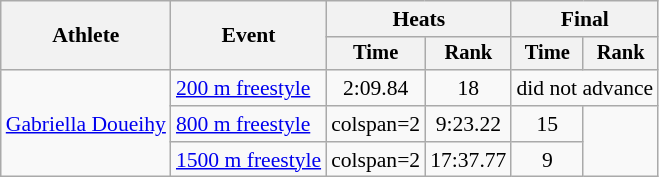<table class=wikitable style=font-size:90%;text-align:center>
<tr>
<th rowspan="2">Athlete</th>
<th rowspan="2">Event</th>
<th colspan="2">Heats</th>
<th colspan="2">Final</th>
</tr>
<tr style="font-size:95%">
<th>Time</th>
<th>Rank</th>
<th>Time</th>
<th>Rank</th>
</tr>
<tr>
<td align=left rowspan=3><a href='#'>Gabriella Doueihy</a></td>
<td align=left><a href='#'>200 m freestyle</a></td>
<td>2:09.84</td>
<td>18</td>
<td colspan=2>did not advance</td>
</tr>
<tr>
<td align=left><a href='#'>800 m freestyle</a></td>
<td>colspan=2 </td>
<td>9:23.22</td>
<td>15</td>
</tr>
<tr>
<td align=left><a href='#'>1500 m freestyle</a></td>
<td>colspan=2 </td>
<td>17:37.77</td>
<td>9</td>
</tr>
</table>
